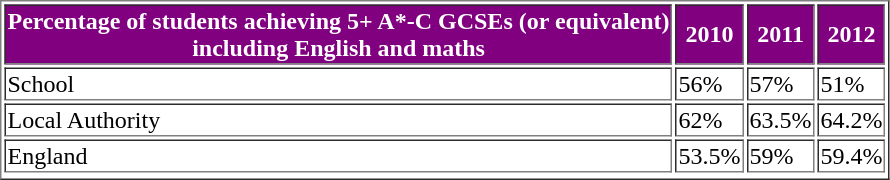<table border=yes>
<tr style="background: purple; color: white">
<th>Percentage of students achieving 5+ A*-C GCSEs (or equivalent)<br>including English and maths</th>
<th>2010</th>
<th>2011</th>
<th>2012</th>
</tr>
<tr>
<td>School</td>
<td>56%</td>
<td>57%</td>
<td>51%</td>
</tr>
<tr>
<td>Local Authority</td>
<td>62%</td>
<td>63.5%</td>
<td>64.2%</td>
</tr>
<tr>
<td>England</td>
<td>53.5%</td>
<td>59%</td>
<td>59.4%</td>
</tr>
<tr>
</tr>
</table>
